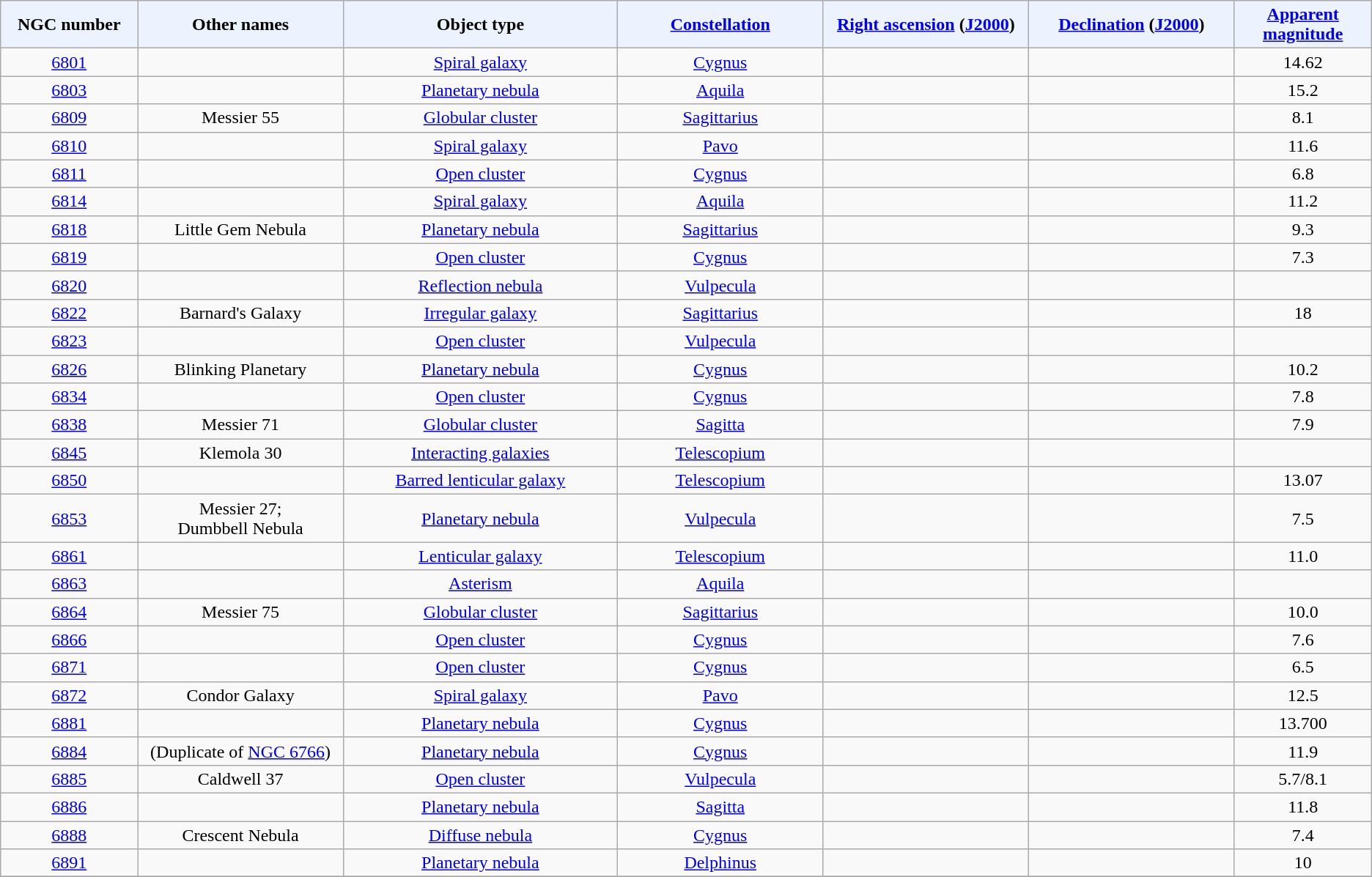<table class="wikitable sortable sticky-header sort-under" style="text-align: center;">
<tr>
<th style="background-color:#edf3fe; width: 10%;">NGC number</th>
<th style="background-color:#edf3fe; width: 15%;">Other names</th>
<th style="background-color:#edf3fe; width: 20%;">Object type</th>
<th style="background-color:#edf3fe; width: 15%;"><a href='#'>Constellation</a></th>
<th style="background-color:#edf3fe; width: 15%;"><a href='#'>Right ascension</a> (<a href='#'>J2000</a>)</th>
<th style="background-color:#edf3fe; width: 15%;"><a href='#'>Declination</a> (<a href='#'>J2000</a>)</th>
<th style="background-color:#edf3fe; width: 10%;"><a href='#'>Apparent magnitude</a></th>
</tr>
<tr>
<td><a href='#'>6801</a></td>
<td></td>
<td><a href='#'>Spiral galaxy</a></td>
<td><a href='#'>Cygnus</a></td>
<td></td>
<td></td>
<td>14.62</td>
</tr>
<tr>
<td><a href='#'>6803</a></td>
<td></td>
<td><a href='#'>Planetary nebula</a></td>
<td><a href='#'>Aquila</a></td>
<td></td>
<td></td>
<td>15.2</td>
</tr>
<tr>
<td><a href='#'>6809</a></td>
<td>Messier 55</td>
<td><a href='#'>Globular cluster</a></td>
<td><a href='#'>Sagittarius</a></td>
<td></td>
<td></td>
<td>8.1</td>
</tr>
<tr>
<td><a href='#'>6810</a></td>
<td></td>
<td><a href='#'>Spiral galaxy</a></td>
<td><a href='#'>Pavo</a></td>
<td></td>
<td></td>
<td>11.6</td>
</tr>
<tr>
<td><a href='#'>6811</a></td>
<td></td>
<td><a href='#'>Open cluster</a></td>
<td><a href='#'>Cygnus</a></td>
<td></td>
<td></td>
<td>6.8</td>
</tr>
<tr>
<td><a href='#'>6814</a></td>
<td></td>
<td><a href='#'>Spiral galaxy</a></td>
<td><a href='#'>Aquila</a></td>
<td></td>
<td></td>
<td>11.2</td>
</tr>
<tr>
<td><a href='#'>6818</a></td>
<td>Little Gem Nebula</td>
<td><a href='#'>Planetary nebula</a></td>
<td><a href='#'>Sagittarius</a></td>
<td></td>
<td></td>
<td>9.3</td>
</tr>
<tr>
<td><a href='#'>6819</a></td>
<td></td>
<td><a href='#'>Open cluster</a></td>
<td><a href='#'>Cygnus</a></td>
<td></td>
<td></td>
<td>7.3</td>
</tr>
<tr>
<td><a href='#'>6820</a></td>
<td></td>
<td><a href='#'>Reflection nebula</a></td>
<td><a href='#'>Vulpecula</a></td>
<td></td>
<td></td>
<td></td>
</tr>
<tr>
<td><a href='#'>6822</a></td>
<td>Barnard's Galaxy</td>
<td><a href='#'>Irregular galaxy</a></td>
<td><a href='#'>Sagittarius</a></td>
<td></td>
<td></td>
<td>18</td>
</tr>
<tr>
<td><a href='#'>6823</a></td>
<td></td>
<td><a href='#'>Open cluster</a></td>
<td><a href='#'>Vulpecula</a></td>
<td></td>
<td></td>
<td></td>
</tr>
<tr>
<td><a href='#'>6826</a></td>
<td>Blinking Planetary</td>
<td><a href='#'>Planetary nebula</a></td>
<td><a href='#'>Cygnus</a></td>
<td></td>
<td></td>
<td>10.2</td>
</tr>
<tr>
<td><a href='#'>6834</a></td>
<td></td>
<td><a href='#'>Open cluster</a></td>
<td><a href='#'>Cygnus</a></td>
<td></td>
<td></td>
<td>7.8</td>
</tr>
<tr>
<td><a href='#'>6838</a></td>
<td>Messier 71</td>
<td><a href='#'>Globular cluster</a></td>
<td><a href='#'>Sagitta</a></td>
<td></td>
<td></td>
<td>7.9</td>
</tr>
<tr>
<td><a href='#'>6845</a></td>
<td>Klemola 30</td>
<td><a href='#'>Interacting galaxies</a></td>
<td><a href='#'>Telescopium</a></td>
<td></td>
<td></td>
<td></td>
</tr>
<tr>
<td><a href='#'>6850</a></td>
<td></td>
<td><a href='#'>Barred lenticular galaxy</a></td>
<td><a href='#'>Telescopium</a></td>
<td></td>
<td></td>
<td>13.07</td>
</tr>
<tr>
<td><a href='#'>6853</a></td>
<td>Messier 27;<br>Dumbbell Nebula</td>
<td><a href='#'>Planetary nebula</a></td>
<td><a href='#'>Vulpecula</a></td>
<td></td>
<td></td>
<td>7.5</td>
</tr>
<tr>
<td><a href='#'>6861</a></td>
<td></td>
<td><a href='#'>Lenticular galaxy</a></td>
<td><a href='#'>Telescopium</a></td>
<td></td>
<td></td>
<td>11.0</td>
</tr>
<tr>
<td><a href='#'>6863</a></td>
<td></td>
<td><a href='#'>Asterism</a></td>
<td><a href='#'>Aquila</a></td>
<td></td>
<td></td>
<td></td>
</tr>
<tr>
<td><a href='#'>6864</a></td>
<td>Messier 75</td>
<td><a href='#'>Globular cluster</a></td>
<td><a href='#'>Sagittarius</a></td>
<td></td>
<td></td>
<td>10.0</td>
</tr>
<tr>
<td><a href='#'>6866</a></td>
<td></td>
<td><a href='#'>Open cluster</a></td>
<td><a href='#'>Cygnus</a></td>
<td></td>
<td></td>
<td>7.6</td>
</tr>
<tr>
<td><a href='#'>6871</a></td>
<td></td>
<td><a href='#'>Open cluster</a></td>
<td><a href='#'>Cygnus</a></td>
<td></td>
<td></td>
<td>6.5</td>
</tr>
<tr>
<td><a href='#'>6872</a></td>
<td>Condor Galaxy</td>
<td><a href='#'>Spiral galaxy</a></td>
<td><a href='#'>Pavo</a></td>
<td></td>
<td></td>
<td>12.5</td>
</tr>
<tr>
<td><a href='#'>6881</a></td>
<td></td>
<td><a href='#'>Planetary nebula</a></td>
<td><a href='#'>Cygnus</a></td>
<td></td>
<td></td>
<td>13.700</td>
</tr>
<tr>
<td><a href='#'>6884</a></td>
<td>(Duplicate of <a href='#'>NGC 6766</a>)</td>
<td><a href='#'>Planetary nebula</a></td>
<td><a href='#'>Cygnus</a></td>
<td></td>
<td></td>
<td>11.9</td>
</tr>
<tr>
<td><a href='#'>6885</a></td>
<td>Caldwell 37</td>
<td><a href='#'>Open cluster</a></td>
<td><a href='#'>Vulpecula</a></td>
<td></td>
<td></td>
<td>5.7/8.1</td>
</tr>
<tr>
<td><a href='#'>6886</a></td>
<td></td>
<td><a href='#'>Planetary nebula</a></td>
<td><a href='#'>Sagitta</a></td>
<td></td>
<td></td>
<td>11.8</td>
</tr>
<tr>
<td><a href='#'>6888</a></td>
<td>Crescent Nebula</td>
<td><a href='#'>Diffuse nebula</a></td>
<td><a href='#'>Cygnus</a></td>
<td></td>
<td></td>
<td>7.4</td>
</tr>
<tr>
<td><a href='#'>6891</a></td>
<td></td>
<td><a href='#'>Planetary nebula</a></td>
<td><a href='#'>Delphinus</a></td>
<td></td>
<td></td>
<td>10</td>
</tr>
<tr>
</tr>
</table>
